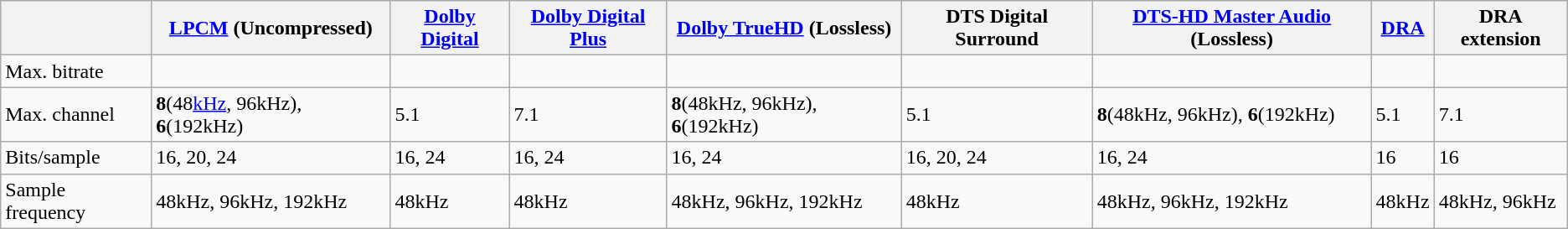<table class="wikitable">
<tr>
<th></th>
<th><a href='#'>LPCM</a> (Uncompressed)</th>
<th><a href='#'>Dolby Digital</a></th>
<th><a href='#'>Dolby Digital Plus</a></th>
<th><a href='#'>Dolby TrueHD</a> (Lossless)</th>
<th>DTS Digital Surround</th>
<th><a href='#'>DTS-HD Master Audio</a> (Lossless)</th>
<th><a href='#'>DRA</a></th>
<th>DRA extension</th>
</tr>
<tr>
<td>Max. bitrate</td>
<td></td>
<td></td>
<td></td>
<td></td>
<td></td>
<td></td>
<td></td>
<td></td>
</tr>
<tr>
<td>Max. channel</td>
<td><strong>8</strong>(48<a href='#'>kHz</a>, 96kHz), <strong>6</strong>(192kHz)</td>
<td>5.1</td>
<td>7.1</td>
<td><strong>8</strong>(48kHz, 96kHz), <strong>6</strong>(192kHz)</td>
<td>5.1</td>
<td><strong>8</strong>(48kHz, 96kHz), <strong>6</strong>(192kHz)</td>
<td>5.1</td>
<td>7.1</td>
</tr>
<tr>
<td>Bits/sample</td>
<td>16, 20, 24</td>
<td>16, 24</td>
<td>16, 24</td>
<td>16, 24</td>
<td>16, 20, 24</td>
<td>16, 24</td>
<td>16</td>
<td>16</td>
</tr>
<tr>
<td>Sample frequency</td>
<td>48kHz, 96kHz, 192kHz</td>
<td>48kHz</td>
<td>48kHz</td>
<td>48kHz, 96kHz, 192kHz</td>
<td>48kHz</td>
<td>48kHz, 96kHz, 192kHz</td>
<td>48kHz</td>
<td>48kHz, 96kHz</td>
</tr>
</table>
